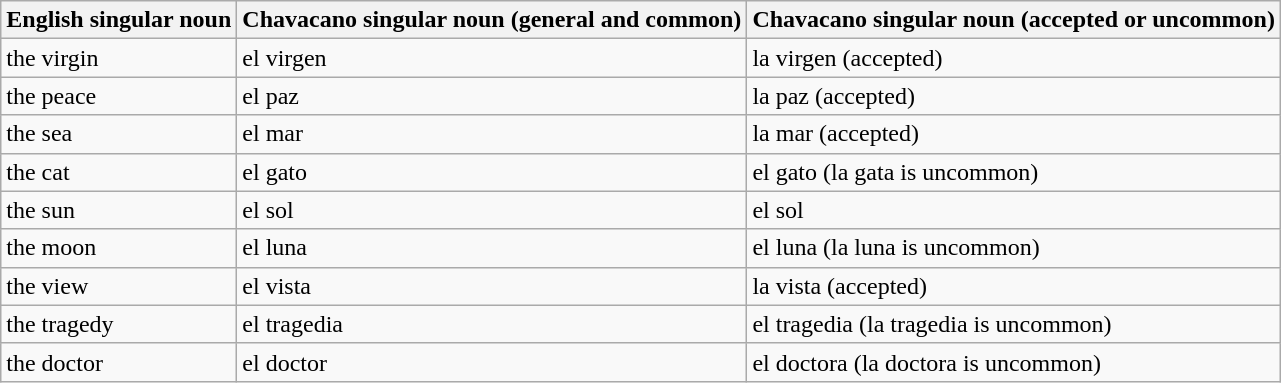<table class="wikitable">
<tr>
<th>English singular noun</th>
<th>Chavacano singular noun (general and common)</th>
<th>Chavacano singular noun (accepted or uncommon)</th>
</tr>
<tr>
<td>the virgin</td>
<td>el virgen</td>
<td>la virgen (accepted)</td>
</tr>
<tr>
<td>the peace</td>
<td>el paz</td>
<td>la paz (accepted)</td>
</tr>
<tr>
<td>the sea</td>
<td>el mar</td>
<td>la mar (accepted)</td>
</tr>
<tr>
<td>the cat</td>
<td>el gato</td>
<td>el gato (la gata is uncommon)</td>
</tr>
<tr>
<td>the sun</td>
<td>el sol</td>
<td>el sol</td>
</tr>
<tr>
<td>the moon</td>
<td>el luna</td>
<td>el luna (la luna is uncommon)</td>
</tr>
<tr>
<td>the view</td>
<td>el vista</td>
<td>la vista (accepted)</td>
</tr>
<tr>
<td>the tragedy</td>
<td>el tragedia</td>
<td>el tragedia (la tragedia is uncommon)</td>
</tr>
<tr>
<td>the doctor</td>
<td>el doctor</td>
<td>el doctora (la doctora is uncommon)</td>
</tr>
</table>
